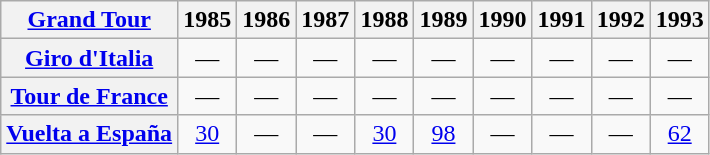<table class="wikitable plainrowheaders">
<tr>
<th scope="col"><a href='#'>Grand Tour</a></th>
<th scope="col">1985</th>
<th scope="col">1986</th>
<th scope="col">1987</th>
<th scope="col">1988</th>
<th scope="col">1989</th>
<th scope="col">1990</th>
<th scope="col">1991</th>
<th scope="col">1992</th>
<th scope="col">1993</th>
</tr>
<tr style="text-align:center;">
<th scope="row"> <a href='#'>Giro d'Italia</a></th>
<td>—</td>
<td>—</td>
<td>—</td>
<td>—</td>
<td>—</td>
<td>—</td>
<td>—</td>
<td>—</td>
<td>—</td>
</tr>
<tr style="text-align:center;">
<th scope="row"> <a href='#'>Tour de France</a></th>
<td>—</td>
<td>—</td>
<td>—</td>
<td>—</td>
<td>—</td>
<td>—</td>
<td>—</td>
<td>—</td>
<td>—</td>
</tr>
<tr style="text-align:center;">
<th scope="row"> <a href='#'>Vuelta a España</a></th>
<td><a href='#'>30</a></td>
<td>—</td>
<td>—</td>
<td><a href='#'>30</a></td>
<td><a href='#'>98</a></td>
<td>—</td>
<td>—</td>
<td>—</td>
<td><a href='#'>62</a></td>
</tr>
</table>
